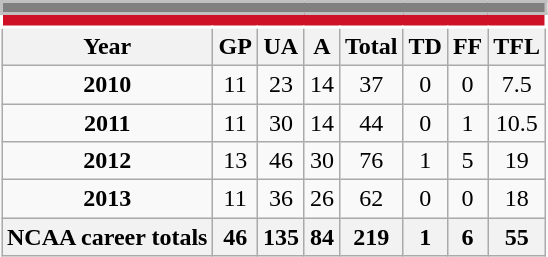<table class=wikitable style="text-align:center;">
<tr>
<td ! colspan="12" style="background:gray; border:2px solid silver; color:white;"></td>
</tr>
<tr>
<td ! colspan="12" style="background: #CE1126; border: 2px solid white; color:white;"></td>
</tr>
<tr>
<th>Year</th>
<th>GP</th>
<th>UA</th>
<th>A</th>
<th>Total</th>
<th>TD</th>
<th>FF</th>
<th>TFL</th>
</tr>
<tr>
<td><strong>2010</strong></td>
<td>11</td>
<td>23</td>
<td>14</td>
<td>37</td>
<td>0</td>
<td>0</td>
<td>7.5</td>
</tr>
<tr>
<td><strong>2011</strong></td>
<td>11</td>
<td>30</td>
<td>14</td>
<td>44</td>
<td>0</td>
<td>1</td>
<td>10.5</td>
</tr>
<tr>
<td><strong>2012</strong></td>
<td>13</td>
<td>46</td>
<td>30</td>
<td>76</td>
<td>1</td>
<td>5</td>
<td>19</td>
</tr>
<tr>
<td><strong>2013</strong></td>
<td>11</td>
<td>36</td>
<td>26</td>
<td>62</td>
<td>0</td>
<td>0</td>
<td>18</td>
</tr>
<tr>
<th>NCAA career totals</th>
<th>46</th>
<th>135</th>
<th>84</th>
<th>219</th>
<th>1</th>
<th>6</th>
<th>55</th>
</tr>
</table>
